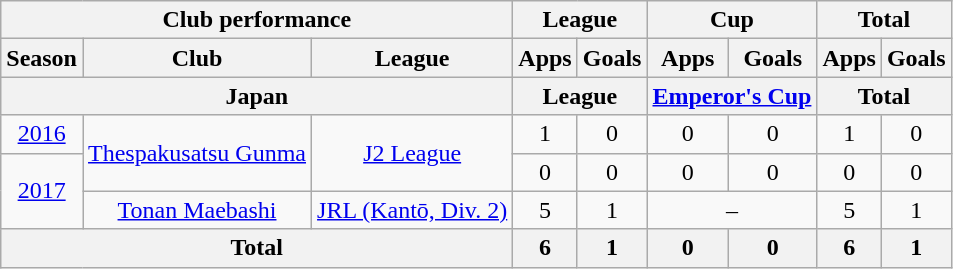<table class="wikitable" style="text-align:center;">
<tr>
<th colspan=3>Club performance</th>
<th colspan=2>League</th>
<th colspan=2>Cup</th>
<th colspan=2>Total</th>
</tr>
<tr>
<th>Season</th>
<th>Club</th>
<th>League</th>
<th>Apps</th>
<th>Goals</th>
<th>Apps</th>
<th>Goals</th>
<th>Apps</th>
<th>Goals</th>
</tr>
<tr>
<th colspan=3>Japan</th>
<th colspan=2>League</th>
<th colspan=2><a href='#'>Emperor's Cup</a></th>
<th colspan=2>Total</th>
</tr>
<tr>
<td><a href='#'>2016</a></td>
<td rowspan="2"><a href='#'>Thespakusatsu Gunma</a></td>
<td rowspan="2"><a href='#'>J2 League</a></td>
<td>1</td>
<td>0</td>
<td>0</td>
<td>0</td>
<td>1</td>
<td>0</td>
</tr>
<tr>
<td rowspan="2"><a href='#'>2017</a></td>
<td>0</td>
<td>0</td>
<td>0</td>
<td>0</td>
<td>0</td>
<td>0</td>
</tr>
<tr>
<td><a href='#'>Tonan Maebashi</a></td>
<td><a href='#'>JRL (Kantō, Div. 2)</a></td>
<td>5</td>
<td>1</td>
<td colspan="2">–</td>
<td>5</td>
<td>1</td>
</tr>
<tr>
<th colspan=3>Total</th>
<th>6</th>
<th>1</th>
<th>0</th>
<th>0</th>
<th>6</th>
<th>1</th>
</tr>
</table>
